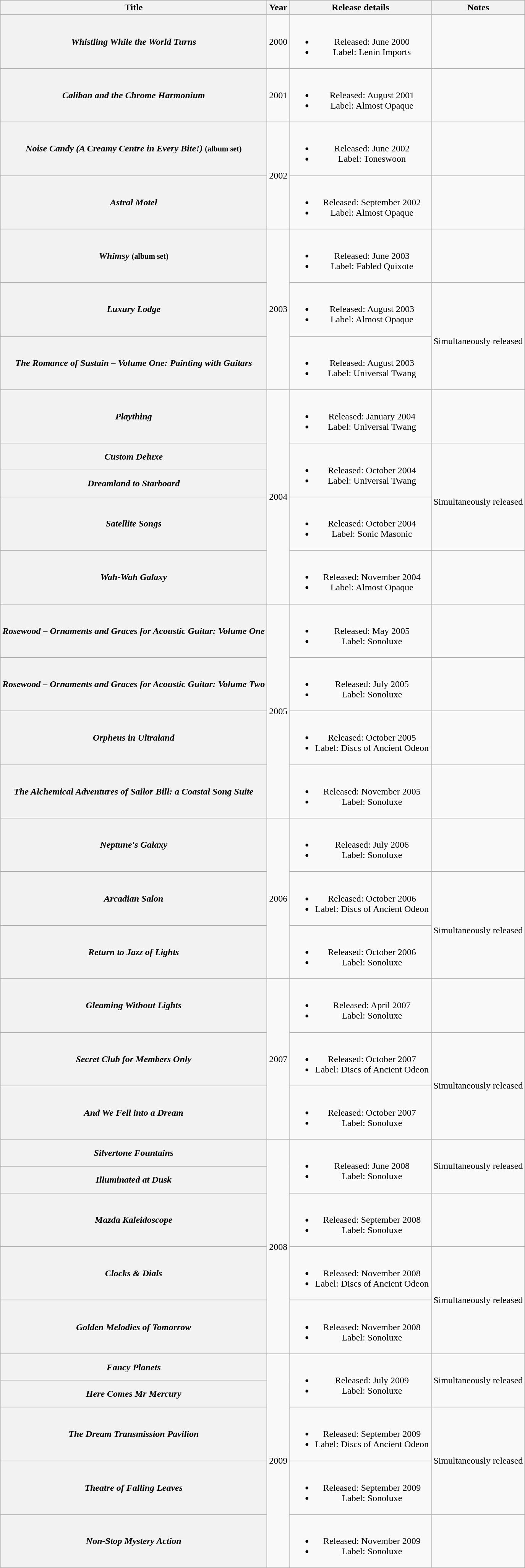<table class="wikitable plainrowheaders" style="text-align:center;">
<tr>
<th scope="col">Title</th>
<th scope="col">Year</th>
<th scope="col" style="width:15em;">Release details</th>
<th scope="col">Notes</th>
</tr>
<tr>
<th scope="row"><em>Whistling While the World Turns</em></th>
<td>2000</td>
<td><br><ul><li>Released: June 2000</li><li>Label: Lenin Imports</li></ul></td>
<td></td>
</tr>
<tr>
<th scope="row"><em>Caliban and the Chrome Harmonium</em></th>
<td>2001</td>
<td><br><ul><li>Released: August 2001</li><li>Label: Almost Opaque</li></ul></td>
<td></td>
</tr>
<tr>
<th scope="row"><em>Noise Candy (A Creamy Centre in Every Bite!)</em> <small>(album set)</small></th>
<td rowspan="2">2002</td>
<td><br><ul><li>Released: June 2002</li><li>Label: Toneswoon</li></ul></td>
<td></td>
</tr>
<tr>
<th scope="row"><em>Astral Motel</em></th>
<td><br><ul><li>Released: September 2002</li><li>Label: Almost Opaque</li></ul></td>
<td></td>
</tr>
<tr>
<th scope="row"><em>Whimsy</em> <small>(album set)</small></th>
<td rowspan="3">2003</td>
<td><br><ul><li>Released: June 2003</li><li>Label: Fabled Quixote</li></ul></td>
<td></td>
</tr>
<tr>
<th scope="row"><em>Luxury Lodge</em></th>
<td><br><ul><li>Released: August 2003</li><li>Label: Almost Opaque</li></ul></td>
<td rowspan="2"><br>Simultaneously released</td>
</tr>
<tr>
<th scope="row"><em>The Romance of Sustain – Volume One: Painting with Guitars</em></th>
<td><br><ul><li>Released: August 2003</li><li>Label: Universal Twang</li></ul></td>
</tr>
<tr>
<th scope="row"><em>Plaything</em></th>
<td rowspan="5">2004</td>
<td><br><ul><li>Released: January 2004</li><li>Label: Universal Twang</li></ul></td>
<td></td>
</tr>
<tr>
<th scope="row"><em>Custom Deluxe</em></th>
<td rowspan="2"><br><ul><li>Released: October 2004</li><li>Label: Universal Twang</li></ul></td>
<td rowspan="3"><br>Simultaneously released</td>
</tr>
<tr>
<th scope="row"><em>Dreamland to Starboard</em></th>
</tr>
<tr>
<th scope="row"><em>Satellite Songs</em></th>
<td><br><ul><li>Released: October 2004</li><li>Label: Sonic Masonic</li></ul></td>
</tr>
<tr>
<th scope="row"><em>Wah-Wah Galaxy</em></th>
<td><br><ul><li>Released: November 2004</li><li>Label: Almost Opaque</li></ul></td>
<td></td>
</tr>
<tr>
<th scope="row"><em>Rosewood – Ornaments and Graces for Acoustic Guitar: Volume One</em></th>
<td rowspan="4">2005</td>
<td><br><ul><li>Released: May 2005</li><li>Label: Sonoluxe</li></ul></td>
<td></td>
</tr>
<tr>
<th scope="row"><em>Rosewood – Ornaments and Graces for Acoustic Guitar: Volume Two</em></th>
<td><br><ul><li>Released: July 2005</li><li>Label: Sonoluxe</li></ul></td>
<td></td>
</tr>
<tr>
<th scope="row"><em>Orpheus in Ultraland</em></th>
<td><br><ul><li>Released: October 2005</li><li>Label: Discs of Ancient Odeon</li></ul></td>
<td></td>
</tr>
<tr>
<th scope="row"><em>The Alchemical Adventures of Sailor Bill: a Coastal Song Suite</em></th>
<td><br><ul><li>Released: November 2005</li><li>Label: Sonoluxe</li></ul></td>
<td></td>
</tr>
<tr>
<th scope="row"><em>Neptune's Galaxy</em></th>
<td rowspan="3">2006</td>
<td><br><ul><li>Released: July 2006</li><li>Label: Sonoluxe</li></ul></td>
<td></td>
</tr>
<tr>
<th scope="row"><em>Arcadian Salon</em></th>
<td><br><ul><li>Released: October 2006</li><li>Label: Discs of Ancient Odeon</li></ul></td>
<td rowspan="2"><br>Simultaneously released</td>
</tr>
<tr>
<th scope="row"><em>Return to Jazz of Lights</em></th>
<td><br><ul><li>Released: October 2006</li><li>Label: Sonoluxe</li></ul></td>
</tr>
<tr>
<th scope="row"><em>Gleaming Without Lights</em></th>
<td rowspan="3">2007</td>
<td><br><ul><li>Released: April 2007</li><li>Label: Sonoluxe</li></ul></td>
<td></td>
</tr>
<tr>
<th scope="row"><em>Secret Club for Members Only</em></th>
<td><br><ul><li>Released: October 2007</li><li>Label: Discs of Ancient Odeon</li></ul></td>
<td rowspan="2">Simultaneously released</td>
</tr>
<tr>
<th scope="row"><em>And We Fell into a Dream</em></th>
<td><br><ul><li>Released: October 2007</li><li>Label: Sonoluxe</li></ul></td>
</tr>
<tr>
<th scope="row"><em>Silvertone Fountains</em></th>
<td rowspan="5">2008</td>
<td rowspan="2"><br><ul><li>Released: June 2008</li><li>Label: Sonoluxe</li></ul></td>
<td rowspan="2">Simultaneously released</td>
</tr>
<tr>
<th scope="row"><em>Illuminated at Dusk</em></th>
</tr>
<tr>
<th scope="row"><em>Mazda Kaleidoscope</em></th>
<td><br><ul><li>Released: September 2008</li><li>Label: Sonoluxe</li></ul></td>
<td></td>
</tr>
<tr>
<th scope="row"><em>Clocks & Dials</em></th>
<td><br><ul><li>Released: November 2008</li><li>Label: Discs of Ancient Odeon</li></ul></td>
<td rowspan="2">Simultaneously released</td>
</tr>
<tr>
<th scope="row"><em>Golden Melodies of Tomorrow</em></th>
<td><br><ul><li>Released: November 2008</li><li>Label: Sonoluxe</li></ul></td>
</tr>
<tr>
<th scope="row"><em>Fancy Planets</em></th>
<td rowspan="5">2009</td>
<td rowspan="2"><br><ul><li>Released: July 2009</li><li>Label: Sonoluxe</li></ul></td>
<td rowspan="2">Simultaneously released</td>
</tr>
<tr>
<th scope="row"><em>Here Comes Mr Mercury</em></th>
</tr>
<tr>
<th scope="row"><em>The Dream Transmission Pavilion</em></th>
<td><br><ul><li>Released: September 2009</li><li>Label: Discs of Ancient Odeon</li></ul></td>
<td rowspan="2">Simultaneously released</td>
</tr>
<tr>
<th scope="row"><em>Theatre of Falling Leaves</em></th>
<td><br><ul><li>Released: September 2009</li><li>Label: Sonoluxe</li></ul></td>
</tr>
<tr>
<th scope="row"><em>Non-Stop Mystery Action</em></th>
<td><br><ul><li>Released: November 2009</li><li>Label: Sonoluxe</li></ul></td>
<td></td>
</tr>
</table>
